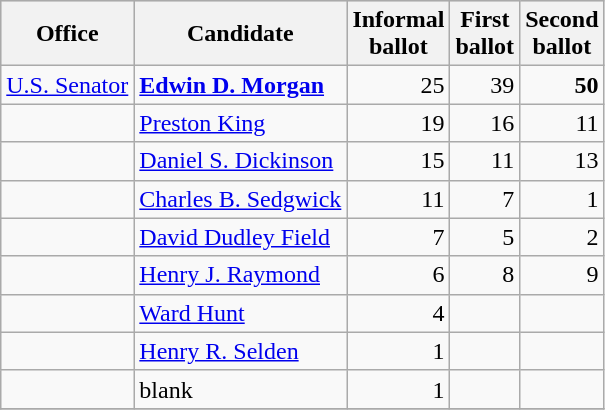<table class=wikitable>
<tr bgcolor=lightgrey>
<th>Office</th>
<th>Candidate</th>
<th>Informal <br>ballot</th>
<th>First <br>ballot</th>
<th>Second <br>ballot</th>
</tr>
<tr>
<td><a href='#'>U.S. Senator</a></td>
<td><strong><a href='#'>Edwin D. Morgan</a></strong></td>
<td align="right">25</td>
<td align="right">39</td>
<td align="right"><strong>50</strong></td>
</tr>
<tr>
<td></td>
<td><a href='#'>Preston King</a></td>
<td align="right">19</td>
<td align="right">16</td>
<td align="right">11</td>
</tr>
<tr>
<td></td>
<td><a href='#'>Daniel S. Dickinson</a></td>
<td align="right">15</td>
<td align="right">11</td>
<td align="right">13</td>
</tr>
<tr>
<td></td>
<td><a href='#'>Charles B. Sedgwick</a></td>
<td align="right">11</td>
<td align="right">7</td>
<td align="right">1</td>
</tr>
<tr>
<td></td>
<td><a href='#'>David Dudley Field</a></td>
<td align="right">7</td>
<td align="right">5</td>
<td align="right">2</td>
</tr>
<tr>
<td></td>
<td><a href='#'>Henry J. Raymond</a></td>
<td align="right">6</td>
<td align="right">8</td>
<td align="right">9</td>
</tr>
<tr>
<td></td>
<td><a href='#'>Ward Hunt</a></td>
<td align="right">4</td>
<td align="right"></td>
<td align="right"></td>
</tr>
<tr>
<td></td>
<td><a href='#'>Henry R. Selden</a></td>
<td align="right">1</td>
<td align="right"></td>
<td align="right"></td>
</tr>
<tr>
<td></td>
<td>blank</td>
<td align="right">1</td>
<td></td>
<td></td>
</tr>
<tr>
</tr>
</table>
